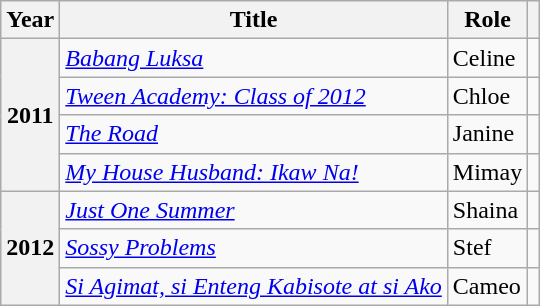<table class="wikitable plainrowheaders sortable">
<tr>
<th scope="col">Year</th>
<th scope="col">Title</th>
<th scope="col">Role</th>
<th scope="col" class="unsortable"></th>
</tr>
<tr>
<th scope="row" rowspan="4">2011</th>
<td><em><a href='#'>Babang Luksa</a></em></td>
<td>Celine</td>
<td></td>
</tr>
<tr>
<td><em><a href='#'>Tween Academy: Class of 2012</a></em></td>
<td>Chloe</td>
<td></td>
</tr>
<tr>
<td><em><a href='#'>The Road</a></em></td>
<td>Janine</td>
<td></td>
</tr>
<tr>
<td><em><a href='#'>My House Husband: Ikaw Na!</a></em></td>
<td>Mimay</td>
<td></td>
</tr>
<tr>
<th scope="row" rowspan="3">2012</th>
<td><em><a href='#'>Just One Summer</a></em></td>
<td>Shaina</td>
<td></td>
</tr>
<tr>
<td><em><a href='#'>Sossy Problems</a></em></td>
<td>Stef</td>
<td></td>
</tr>
<tr>
<td><em><a href='#'>Si Agimat, si Enteng Kabisote at si Ako</a></em></td>
<td>Cameo</td>
<td></td>
</tr>
</table>
